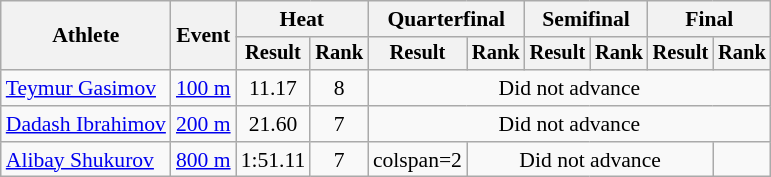<table class="wikitable" style="font-size:90%">
<tr>
<th rowspan="2">Athlete</th>
<th rowspan="2">Event</th>
<th colspan="2">Heat</th>
<th colspan="2">Quarterfinal</th>
<th colspan="2">Semifinal</th>
<th colspan="2">Final</th>
</tr>
<tr style="font-size:95%">
<th>Result</th>
<th>Rank</th>
<th>Result</th>
<th>Rank</th>
<th>Result</th>
<th>Rank</th>
<th>Result</th>
<th>Rank</th>
</tr>
<tr align=center>
<td align=left><a href='#'>Teymur Gasimov</a></td>
<td align=left><a href='#'>100 m</a></td>
<td>11.17</td>
<td>8</td>
<td colspan=6>Did not advance</td>
</tr>
<tr align=center>
<td align=left><a href='#'>Dadash Ibrahimov</a></td>
<td align=left><a href='#'>200 m</a></td>
<td>21.60</td>
<td>7</td>
<td colspan=6>Did not advance</td>
</tr>
<tr align=center>
<td align=left><a href='#'>Alibay Shukurov</a></td>
<td align=left><a href='#'>800 m</a></td>
<td>1:51.11</td>
<td>7</td>
<td>colspan=2 </td>
<td colspan=4>Did not advance</td>
</tr>
</table>
